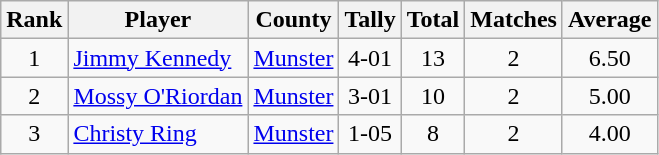<table class="wikitable">
<tr>
<th>Rank</th>
<th>Player</th>
<th>County</th>
<th>Tally</th>
<th>Total</th>
<th>Matches</th>
<th>Average</th>
</tr>
<tr>
<td rowspan=1 align=center>1</td>
<td><a href='#'>Jimmy Kennedy</a></td>
<td><a href='#'>Munster</a></td>
<td align=center>4-01</td>
<td align=center>13</td>
<td align=center>2</td>
<td align=center>6.50</td>
</tr>
<tr>
<td rowspan=1 align=center>2</td>
<td><a href='#'>Mossy O'Riordan</a></td>
<td><a href='#'>Munster</a></td>
<td align=center>3-01</td>
<td align=center>10</td>
<td align=center>2</td>
<td align=center>5.00</td>
</tr>
<tr>
<td rowspan=1 align=center>3</td>
<td><a href='#'>Christy Ring</a></td>
<td><a href='#'>Munster</a></td>
<td align=center>1-05</td>
<td align=center>8</td>
<td align=center>2</td>
<td align=center>4.00</td>
</tr>
</table>
